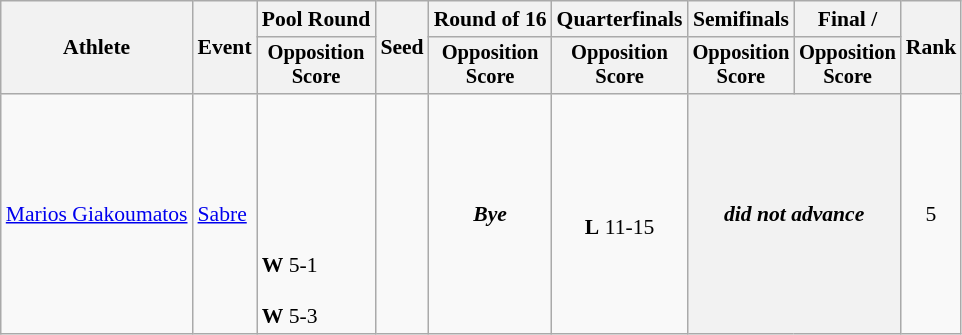<table class=wikitable style="font-size:90%">
<tr>
<th rowspan="2">Athlete</th>
<th rowspan="2">Event</th>
<th>Pool Round</th>
<th rowspan="2">Seed</th>
<th>Round of 16</th>
<th>Quarterfinals</th>
<th>Semifinals</th>
<th>Final / </th>
<th rowspan=2>Rank</th>
</tr>
<tr style="font-size:95%">
<th>Opposition<br>Score</th>
<th>Opposition<br>Score</th>
<th>Opposition<br>Score</th>
<th>Opposition<br>Score</th>
<th>Opposition<br>Score</th>
</tr>
<tr align=center>
<td align=left><a href='#'>Marios Giakoumatos</a></td>
<td align=left><a href='#'>Sabre</a></td>
<td align=left><br><br><br><br><br><br><strong>W</strong> 5-1<br><br><strong>W</strong> 5-3</td>
<td></td>
<td><strong><em>Bye</em></strong></td>
<td> <br> <strong>L</strong> 11-15</td>
<th colspan=2><strong><em>did not advance</em></strong></th>
<td>5</td>
</tr>
</table>
